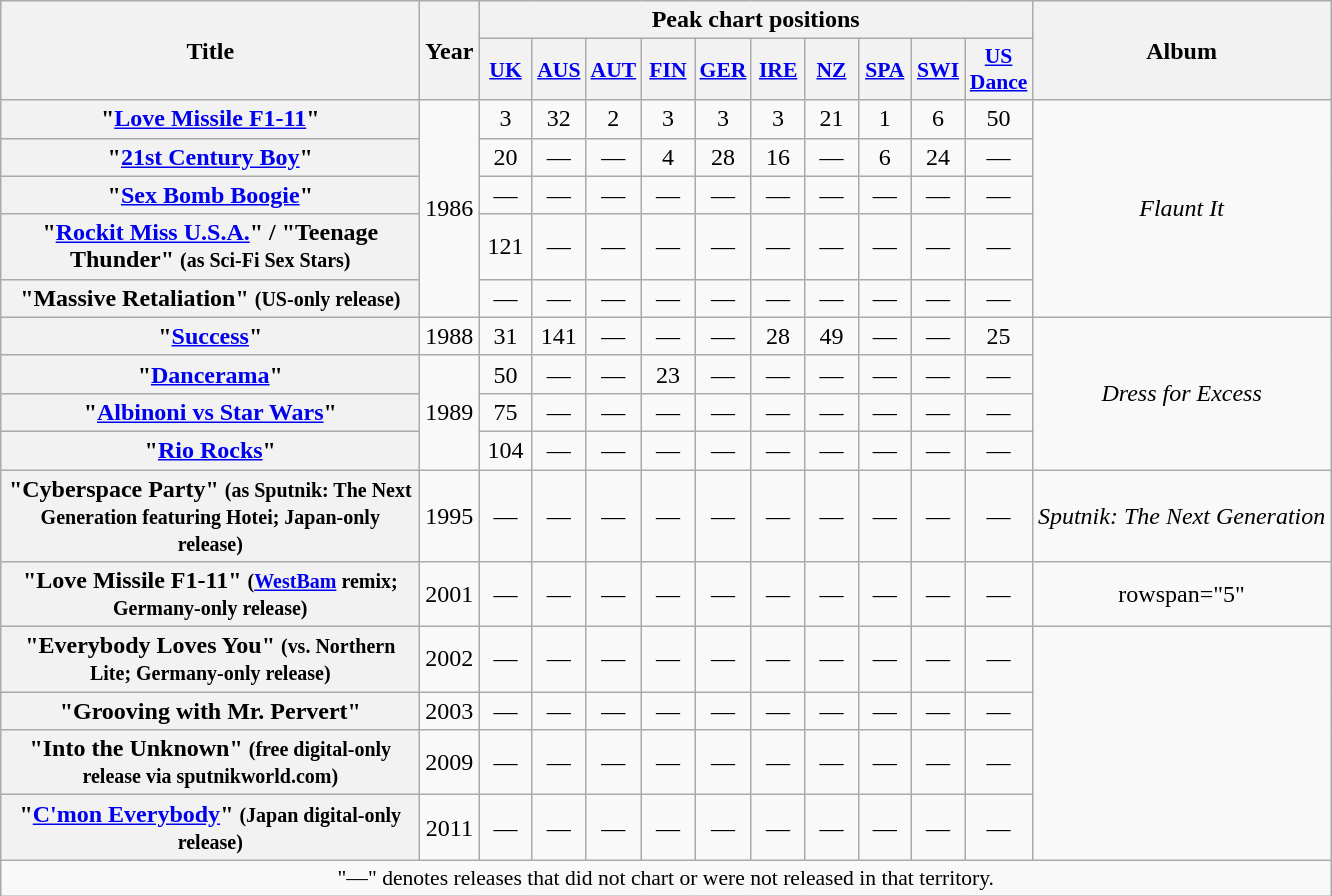<table class="wikitable plainrowheaders" style="text-align:center;">
<tr>
<th rowspan="2" scope="col" style="width:17em;">Title</th>
<th rowspan="2" scope="col" style="width:2em;">Year</th>
<th colspan="10">Peak chart positions</th>
<th rowspan="2">Album</th>
</tr>
<tr>
<th scope="col" style="width:2em;font-size:90%;"><a href='#'>UK</a><br></th>
<th scope="col" style="width:2em;font-size:90%;"><a href='#'>AUS</a><br></th>
<th scope="col" style="width:2em;font-size:90%;"><a href='#'>AUT</a><br></th>
<th scope="col" style="width:2em;font-size:90%;"><a href='#'>FIN</a><br></th>
<th scope="col" style="width:2em;font-size:90%;"><a href='#'>GER</a><br></th>
<th scope="col" style="width:2em;font-size:90%;"><a href='#'>IRE</a><br></th>
<th scope="col" style="width:2em;font-size:90%;"><a href='#'>NZ</a><br></th>
<th scope="col" style="width:2em;font-size:90%;"><a href='#'>SPA</a><br></th>
<th scope="col" style="width:2em;font-size:90%;"><a href='#'>SWI</a><br></th>
<th scope="col" style="width:2em;font-size:90%;"><a href='#'>US Dance</a><br></th>
</tr>
<tr>
<th scope="row">"<a href='#'>Love Missile F1-11</a>"</th>
<td rowspan="5">1986</td>
<td>3</td>
<td>32</td>
<td>2</td>
<td>3</td>
<td>3</td>
<td>3</td>
<td>21</td>
<td>1</td>
<td>6</td>
<td>50</td>
<td rowspan="5"><em>Flaunt It</em></td>
</tr>
<tr>
<th scope="row">"<a href='#'>21st Century Boy</a>"</th>
<td>20</td>
<td>—</td>
<td>—</td>
<td>4</td>
<td>28</td>
<td>16</td>
<td>—</td>
<td>6</td>
<td>24</td>
<td>—</td>
</tr>
<tr>
<th scope="row">"<a href='#'>Sex Bomb Boogie</a>"</th>
<td>—</td>
<td>—</td>
<td>—</td>
<td>—</td>
<td>—</td>
<td>—</td>
<td>—</td>
<td>—</td>
<td>—</td>
<td>—</td>
</tr>
<tr>
<th scope="row">"<a href='#'>Rockit Miss U.S.A.</a>" / "Teenage Thunder" <small>(as Sci-Fi Sex Stars)</small></th>
<td>121</td>
<td>—</td>
<td>—</td>
<td>—</td>
<td>—</td>
<td>—</td>
<td>—</td>
<td>—</td>
<td>—</td>
<td>—</td>
</tr>
<tr>
<th scope="row">"Massive Retaliation" <small>(US-only release)</small></th>
<td>—</td>
<td>—</td>
<td>—</td>
<td>—</td>
<td>—</td>
<td>—</td>
<td>—</td>
<td>—</td>
<td>—</td>
<td>—</td>
</tr>
<tr>
<th scope="row">"<a href='#'>Success</a>"</th>
<td>1988</td>
<td>31</td>
<td>141</td>
<td>—</td>
<td>—</td>
<td>—</td>
<td>28</td>
<td>49</td>
<td>—</td>
<td>—</td>
<td>25</td>
<td rowspan="4"><em>Dress for Excess</em></td>
</tr>
<tr>
<th scope="row">"<a href='#'>Dancerama</a>"</th>
<td rowspan="3">1989</td>
<td>50</td>
<td>—</td>
<td>—</td>
<td>23</td>
<td>—</td>
<td>—</td>
<td>—</td>
<td>—</td>
<td>—</td>
<td>—</td>
</tr>
<tr>
<th scope="row">"<a href='#'>Albinoni vs Star Wars</a>"</th>
<td>75</td>
<td>—</td>
<td>—</td>
<td>—</td>
<td>—</td>
<td>—</td>
<td>—</td>
<td>—</td>
<td>—</td>
<td>—</td>
</tr>
<tr>
<th scope="row">"<a href='#'>Rio Rocks</a>"</th>
<td>104</td>
<td>—</td>
<td>—</td>
<td>—</td>
<td>—</td>
<td>—</td>
<td>—</td>
<td>—</td>
<td>—</td>
<td>—</td>
</tr>
<tr>
<th scope="row">"Cyberspace Party" <small>(as Sputnik: The Next Generation featuring Hotei; Japan-only release)</small></th>
<td>1995</td>
<td>—</td>
<td>—</td>
<td>—</td>
<td>—</td>
<td>—</td>
<td>—</td>
<td>—</td>
<td>—</td>
<td>—</td>
<td>—</td>
<td><em>Sputnik: The Next Generation</em></td>
</tr>
<tr>
<th scope="row">"Love Missile F1-11" <small>(<a href='#'>WestBam</a> remix; Germany-only release)</small></th>
<td>2001</td>
<td>—</td>
<td>—</td>
<td>—</td>
<td>—</td>
<td>—</td>
<td>—</td>
<td>—</td>
<td>—</td>
<td>—</td>
<td>—</td>
<td>rowspan="5" </td>
</tr>
<tr>
<th scope="row">"Everybody Loves You" <small>(vs. Northern Lite; Germany-only release)</small></th>
<td>2002</td>
<td>—</td>
<td>—</td>
<td>—</td>
<td>—</td>
<td>—</td>
<td>—</td>
<td>—</td>
<td>—</td>
<td>—</td>
<td>—</td>
</tr>
<tr>
<th scope="row">"Grooving with Mr. Pervert"</th>
<td>2003</td>
<td>—</td>
<td>—</td>
<td>—</td>
<td>—</td>
<td>—</td>
<td>—</td>
<td>—</td>
<td>—</td>
<td>—</td>
<td>—</td>
</tr>
<tr>
<th scope="row">"Into the Unknown" <small>(free digital-only release via sputnikworld.com)</small></th>
<td>2009</td>
<td>—</td>
<td>—</td>
<td>—</td>
<td>—</td>
<td>—</td>
<td>—</td>
<td>—</td>
<td>—</td>
<td>—</td>
<td>—</td>
</tr>
<tr>
<th scope="row">"<a href='#'>C'mon Everybody</a>" <small>(Japan digital-only release)</small></th>
<td>2011</td>
<td>—</td>
<td>—</td>
<td>—</td>
<td>—</td>
<td>—</td>
<td>—</td>
<td>—</td>
<td>—</td>
<td>—</td>
<td>—</td>
</tr>
<tr>
<td colspan="13" style="font-size:90%">"—" denotes releases that did not chart or were not released in that territory.</td>
</tr>
</table>
